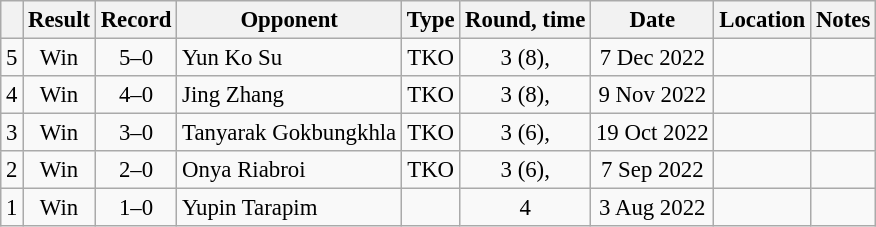<table class="wikitable" style="text-align:center; font-size:95%">
<tr>
<th></th>
<th>Result</th>
<th>Record</th>
<th>Opponent</th>
<th>Type</th>
<th>Round, time</th>
<th>Date</th>
<th>Location</th>
<th>Notes</th>
</tr>
<tr>
<td>5</td>
<td>Win</td>
<td>5–0</td>
<td style="text-align:left;">Yun Ko Su</td>
<td>TKO</td>
<td>3 (8), </td>
<td>7 Dec 2022</td>
<td style="text-align:left;"> </td>
<td style="text-align:left;"></td>
</tr>
<tr>
<td>4</td>
<td>Win</td>
<td>4–0</td>
<td style="text-align:left;">Jing Zhang</td>
<td>TKO</td>
<td>3 (8), </td>
<td>9 Nov 2022</td>
<td style="text-align:left;"> </td>
<td style="text-align:left;"></td>
</tr>
<tr>
<td>3</td>
<td>Win</td>
<td>3–0</td>
<td style="text-align:left;">Tanyarak Gokbungkhla</td>
<td>TKO</td>
<td>3 (6), </td>
<td>19 Oct 2022</td>
<td style="text-align:left;"> </td>
<td style="text-align:left;"></td>
</tr>
<tr>
<td>2</td>
<td>Win</td>
<td>2–0</td>
<td style="text-align:left;">Onya Riabroi</td>
<td>TKO</td>
<td>3 (6), </td>
<td>7 Sep 2022</td>
<td style="text-align:left;"> </td>
<td style="text-align:left;"></td>
</tr>
<tr>
<td>1</td>
<td>Win</td>
<td>1–0</td>
<td style="text-align:left;">Yupin Tarapim</td>
<td></td>
<td>4</td>
<td>3 Aug 2022</td>
<td style="text-align:left;"> </td>
<td style="text-align:left;"></td>
</tr>
</table>
